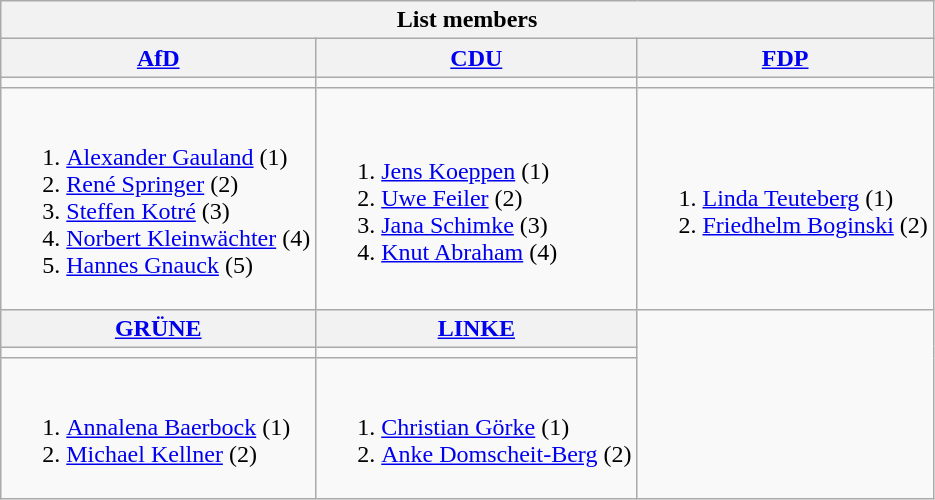<table class=wikitable>
<tr>
<th colspan=3>List members</th>
</tr>
<tr>
<th><a href='#'>AfD</a></th>
<th><a href='#'>CDU</a></th>
<th><a href='#'>FDP</a></th>
</tr>
<tr>
<td bgcolor=></td>
<td bgcolor=></td>
<td bgcolor=></td>
</tr>
<tr>
<td><br><ol><li><a href='#'>Alexander Gauland</a> (1)</li><li><a href='#'>René Springer</a> (2)</li><li><a href='#'>Steffen Kotré</a> (3)</li><li><a href='#'>Norbert Kleinwächter</a> (4)</li><li><a href='#'>Hannes Gnauck</a> (5)</li></ol></td>
<td><br><ol><li><a href='#'>Jens Koeppen</a> (1)</li><li><a href='#'>Uwe Feiler</a> (2)</li><li><a href='#'>Jana Schimke</a> (3)</li><li><a href='#'>Knut Abraham</a> (4)</li></ol></td>
<td><br><ol><li><a href='#'>Linda Teuteberg</a> (1)</li><li><a href='#'>Friedhelm Boginski</a> (2)</li></ol></td>
</tr>
<tr>
<th><a href='#'>GRÜNE</a></th>
<th><a href='#'>LINKE</a></th>
</tr>
<tr>
<td bgcolor=></td>
<td bgcolor=></td>
</tr>
<tr>
<td><br><ol><li><a href='#'>Annalena Baerbock</a> (1)</li><li><a href='#'>Michael Kellner</a> (2)</li></ol></td>
<td><br><ol><li><a href='#'>Christian Görke</a> (1)</li><li><a href='#'>Anke Domscheit-Berg</a> (2)</li></ol></td>
</tr>
</table>
